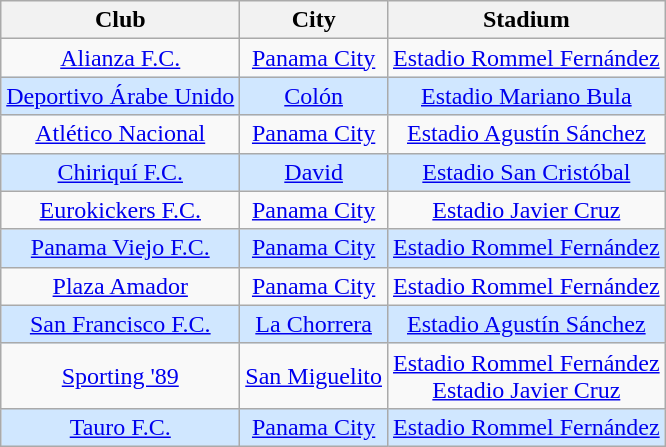<table class="wikitable" style="text-align: center;">
<tr>
<th>Club</th>
<th>City</th>
<th>Stadium</th>
</tr>
<tr>
<td><a href='#'>Alianza F.C.</a></td>
<td><a href='#'>Panama City</a></td>
<td><a href='#'>Estadio Rommel Fernández</a></td>
</tr>
<tr bgcolor=#D0E7FF>
<td><a href='#'>Deportivo Árabe Unido</a></td>
<td><a href='#'>Colón</a></td>
<td><a href='#'>Estadio Mariano Bula</a></td>
</tr>
<tr>
<td><a href='#'>Atlético Nacional</a></td>
<td><a href='#'>Panama City</a></td>
<td><a href='#'>Estadio Agustín Sánchez</a></td>
</tr>
<tr bgcolor=#D0E7FF>
<td><a href='#'>Chiriquí F.C.</a></td>
<td><a href='#'>David</a></td>
<td><a href='#'>Estadio San Cristóbal</a></td>
</tr>
<tr>
<td><a href='#'>Eurokickers F.C.</a></td>
<td><a href='#'>Panama City</a></td>
<td><a href='#'>Estadio Javier Cruz</a></td>
</tr>
<tr bgcolor=#D0E7FF>
<td><a href='#'>Panama Viejo F.C.</a></td>
<td><a href='#'>Panama City</a></td>
<td><a href='#'>Estadio Rommel Fernández</a></td>
</tr>
<tr>
<td><a href='#'>Plaza Amador</a></td>
<td><a href='#'>Panama City</a></td>
<td><a href='#'>Estadio Rommel Fernández</a></td>
</tr>
<tr bgcolor=#D0E7FF>
<td><a href='#'>San Francisco F.C.</a></td>
<td><a href='#'>La Chorrera</a></td>
<td><a href='#'>Estadio Agustín Sánchez</a></td>
</tr>
<tr>
<td><a href='#'>Sporting '89</a></td>
<td><a href='#'>San Miguelito</a></td>
<td><a href='#'>Estadio Rommel Fernández</a><br><a href='#'>Estadio Javier Cruz</a></td>
</tr>
<tr bgcolor=#D0E7FF>
<td><a href='#'>Tauro F.C.</a></td>
<td><a href='#'>Panama City</a></td>
<td><a href='#'>Estadio Rommel Fernández</a></td>
</tr>
</table>
